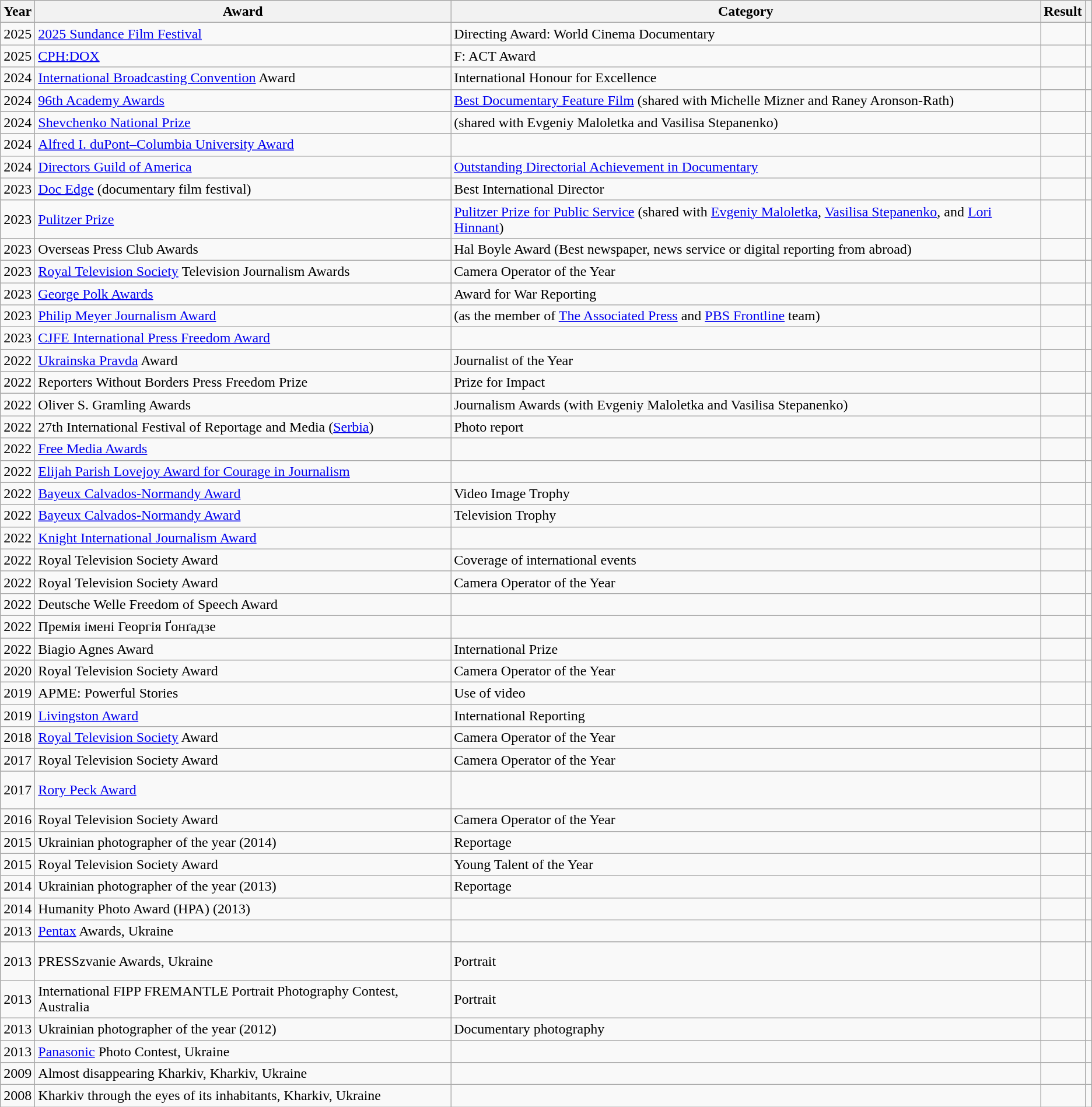<table class="wikitable sortable">
<tr>
<th>Year</th>
<th>Award</th>
<th>Category</th>
<th>Result</th>
<th scope="col" class="unsortable"></th>
</tr>
<tr>
<td>2025</td>
<td><a href='#'>2025 Sundance Film Festival</a></td>
<td>Directing Award: World Cinema Documentary</td>
<td></td>
<td></td>
</tr>
<tr>
<td>2025</td>
<td><a href='#'>CPH:DOX</a></td>
<td>F: ACT Award</td>
<td></td>
<td></td>
</tr>
<tr>
<td>2024</td>
<td><a href='#'>International Broadcasting Convention</a> Award</td>
<td>International Honour for Excellence</td>
<td></td>
<td style="text-align:center;"></td>
</tr>
<tr>
<td>2024</td>
<td><a href='#'>96th Academy Awards</a></td>
<td><a href='#'>Best Documentary Feature Film</a> (shared with Michelle Mizner and Raney Aronson-Rath)</td>
<td></td>
<td style="text-align:center;"></td>
</tr>
<tr>
<td>2024</td>
<td><a href='#'>Shevchenko National Prize</a></td>
<td>(shared with Evgeniy Maloletka and Vasilisa Stepanenko)</td>
<td></td>
<td style="text-align:center;"></td>
</tr>
<tr>
<td>2024</td>
<td><a href='#'>Alfred I. duPont–Columbia University Award</a></td>
<td></td>
<td></td>
<td style="text-align:center;"></td>
</tr>
<tr>
<td>2024</td>
<td><a href='#'>Directors Guild of America</a></td>
<td><a href='#'>Outstanding Directorial Achievement in Documentary</a></td>
<td></td>
<td style="text-align:center;"></td>
</tr>
<tr>
<td>2023</td>
<td><a href='#'>Doc Edge</a> (documentary film festival)</td>
<td>Best International Director</td>
<td></td>
<td style="text-align:center;"></td>
</tr>
<tr>
<td>2023</td>
<td><a href='#'>Pulitzer Prize</a></td>
<td><a href='#'>Pulitzer Prize for Public Service</a> (shared with <a href='#'>Evgeniy Maloletka</a>, <a href='#'>Vasilisa Stepanenko</a>, and <a href='#'>Lori Hinnant</a>)</td>
<td></td>
<td style="text-align:center;"></td>
</tr>
<tr>
<td>2023</td>
<td>Overseas Press Club Awards</td>
<td>Hal Boyle Award (Best newspaper, news service or digital reporting from abroad)</td>
<td></td>
<td style="text-align:center;"></td>
</tr>
<tr>
<td>2023</td>
<td><a href='#'>Royal Television Society</a> Television Journalism Awards</td>
<td>Camera Operator of the Year</td>
<td></td>
<td style="text-align:center;"></td>
</tr>
<tr>
<td>2023</td>
<td><a href='#'>George Polk Awards</a></td>
<td>Award for War Reporting</td>
<td></td>
<td style="text-align:center;"></td>
</tr>
<tr>
<td>2023</td>
<td><a href='#'>Philip Meyer Journalism Award</a></td>
<td>(as the member of <a href='#'>The Associated Press</a> and <a href='#'>PBS Frontline</a> team)</td>
<td></td>
<td style="text-align:center;"></td>
</tr>
<tr>
<td>2023</td>
<td><a href='#'>CJFE International Press Freedom Award</a></td>
<td></td>
<td></td>
<td style="text-align:center;"></td>
</tr>
<tr>
<td>2022</td>
<td><a href='#'>Ukrainska Pravda</a> Award</td>
<td>Journalist of the Year</td>
<td></td>
<td style="text-align:center;"></td>
</tr>
<tr>
<td>2022</td>
<td>Reporters Without Borders Press Freedom Prize</td>
<td>Prize for Impact</td>
<td></td>
<td style="text-align:center;"></td>
</tr>
<tr>
<td>2022</td>
<td>Oliver S. Gramling Awards</td>
<td>Journalism Awards (with Evgeniy Maloletka and Vasilisa Stepanenko)</td>
<td></td>
<td style="text-align:center;"></td>
</tr>
<tr>
<td>2022</td>
<td>27th International Festival of Reportage and Media (<a href='#'>Serbia</a>)</td>
<td>Photo report</td>
<td></td>
<td style="text-align:center;"></td>
</tr>
<tr>
<td>2022</td>
<td><a href='#'>Free Media Awards</a></td>
<td></td>
<td></td>
<td style="text-align:center;"></td>
</tr>
<tr>
<td>2022</td>
<td><a href='#'>Elijah Parish Lovejoy Award for Courage in Journalism</a></td>
<td></td>
<td></td>
<td style="text-align:center;"></td>
</tr>
<tr>
<td>2022</td>
<td><a href='#'>Bayeux Calvados-Normandy Award</a></td>
<td>Video Image Trophy</td>
<td></td>
<td style="text-align:center;"></td>
</tr>
<tr>
<td>2022</td>
<td><a href='#'>Bayeux Calvados-Normandy Award</a></td>
<td>Television Trophy</td>
<td></td>
<td style="text-align:center;"></td>
</tr>
<tr>
<td>2022</td>
<td><a href='#'>Knight International Journalism Award</a></td>
<td></td>
<td></td>
<td style="text-align:center;"></td>
</tr>
<tr>
<td>2022</td>
<td>Royal Television Society Award</td>
<td>Coverage of international events</td>
<td></td>
<td style="text-align:center;"></td>
</tr>
<tr>
<td>2022</td>
<td>Royal Television Society Award</td>
<td>Camera Operator of the Year</td>
<td></td>
<td style="text-align:center;"></td>
</tr>
<tr>
<td>2022</td>
<td>Deutsche Welle Freedom of Speech Award</td>
<td></td>
<td></td>
<td style="text-align:center;"></td>
</tr>
<tr>
<td>2022</td>
<td>Премія імені Георгія Ґонґадзе</td>
<td></td>
<td></td>
<td style="text-align:center;"></td>
</tr>
<tr>
<td>2022</td>
<td>Biagio Agnes Award</td>
<td>International Prize</td>
<td></td>
<td style="text-align:center;"></td>
</tr>
<tr>
<td>2020</td>
<td>Royal Television Society Award</td>
<td>Camera Operator of the Year</td>
<td></td>
<td style="text-align:center;"><br></td>
</tr>
<tr>
<td>2019</td>
<td>APME: Powerful Stories</td>
<td>Use of video</td>
<td></td>
<td style="text-align:center;"></td>
</tr>
<tr>
<td>2019</td>
<td><a href='#'>Livingston Award</a></td>
<td>International Reporting</td>
<td></td>
<td style="text-align:center;"></td>
</tr>
<tr>
<td>2018</td>
<td><a href='#'>Royal Television Society</a> Award</td>
<td>Camera Operator of the Year</td>
<td></td>
<td style="text-align:center;"></td>
</tr>
<tr>
<td>2017</td>
<td>Royal Television Society Award</td>
<td>Camera Operator of the Year</td>
<td></td>
<td style="text-align:center;"></td>
</tr>
<tr>
<td>2017</td>
<td><a href='#'>Rory Peck Award</a></td>
<td></td>
<td></td>
<td style="text-align:center;"><br><br></td>
</tr>
<tr>
<td>2016</td>
<td>Royal Television Society Award</td>
<td>Camera Operator of the Year</td>
<td></td>
<td style="text-align:center;"></td>
</tr>
<tr>
<td>2015</td>
<td>Ukrainian photographer of the year (2014)</td>
<td>Reportage</td>
<td></td>
<td style="text-align:center;"></td>
</tr>
<tr>
<td>2015</td>
<td>Royal Television Society Award</td>
<td>Young Talent of the Year</td>
<td></td>
<td style="text-align:center;"></td>
</tr>
<tr>
<td>2014</td>
<td>Ukrainian photographer of the year (2013)</td>
<td>Reportage</td>
<td></td>
<td style="text-align:center;"><br></td>
</tr>
<tr>
<td>2014</td>
<td>Humanity Photo Award (HPA) (2013)</td>
<td></td>
<td></td>
<td style="text-align:center;"></td>
</tr>
<tr>
<td>2013</td>
<td><a href='#'>Pentax</a> Awards, Ukraine</td>
<td></td>
<td></td>
<td style="text-align:center;"></td>
</tr>
<tr>
<td>2013</td>
<td>PRESSzvanie Awards, Ukraine</td>
<td>Portrait</td>
<td></td>
<td style="text-align:center;"><br><br></td>
</tr>
<tr>
<td>2013</td>
<td>International FIPP FREMANTLE Portrait Photography Contest, Australia</td>
<td>Portrait</td>
<td></td>
<td style="text-align:center;"></td>
</tr>
<tr>
<td>2013</td>
<td>Ukrainian photographer of the year (2012)</td>
<td>Documentary photography</td>
<td></td>
<td style="text-align:center;"></td>
</tr>
<tr>
<td>2013</td>
<td><a href='#'>Panasonic</a> Photo Contest, Ukraine</td>
<td></td>
<td></td>
<td style="text-align:center;"></td>
</tr>
<tr>
<td>2009</td>
<td>Almost disappearing Kharkiv, Kharkiv, Ukraine</td>
<td></td>
<td></td>
<td style="text-align:center;"></td>
</tr>
<tr>
<td>2008</td>
<td>Kharkiv through the eyes of its inhabitants, Kharkiv, Ukraine</td>
<td></td>
<td></td>
<td style="text-align:center;"></td>
</tr>
</table>
